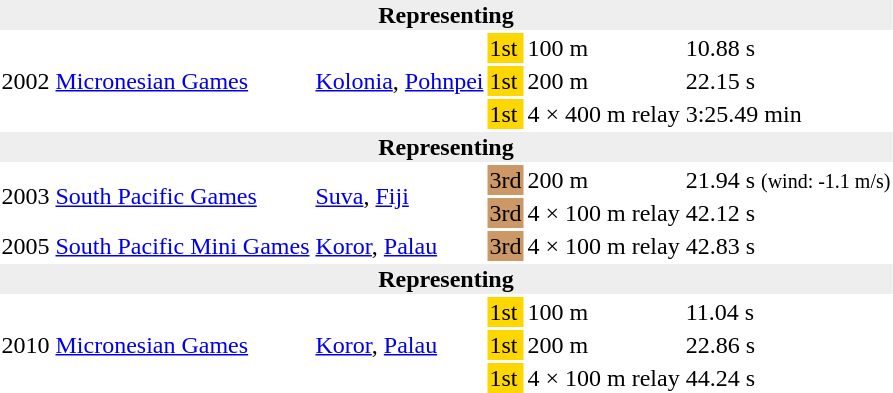<table>
<tr>
<th bgcolor="#eeeeee" colspan="6">Representing </th>
</tr>
<tr>
<td rowspan=3>2002</td>
<td rowspan=3><a href='#'>Micronesian Games</a></td>
<td rowspan=3><a href='#'>Kolonia</a>, <a href='#'>Pohnpei</a></td>
<td bgcolor=gold>1st</td>
<td>100 m</td>
<td>10.88 s</td>
</tr>
<tr>
<td bgcolor=gold>1st</td>
<td>200 m</td>
<td>22.15 s</td>
</tr>
<tr>
<td bgcolor=gold>1st</td>
<td>4 × 400 m relay</td>
<td>3:25.49 min</td>
</tr>
<tr>
<th bgcolor="#eeeeee" colspan="6">Representing </th>
</tr>
<tr>
<td rowspan=2>2003</td>
<td rowspan=2><a href='#'>South Pacific Games</a></td>
<td rowspan=2><a href='#'>Suva</a>, <a href='#'>Fiji</a></td>
<td bgcolor=cc9966>3rd</td>
<td>200 m</td>
<td>21.94 s <small>(wind: -1.1 m/s)</small></td>
</tr>
<tr>
<td bgcolor=cc9966>3rd</td>
<td>4 × 100 m relay</td>
<td>42.12 s</td>
</tr>
<tr>
<td>2005</td>
<td><a href='#'>South Pacific Mini Games</a></td>
<td><a href='#'>Koror</a>, <a href='#'>Palau</a></td>
<td bgcolor=cc9966>3rd</td>
<td>4 × 100 m relay</td>
<td>42.83 s</td>
</tr>
<tr>
<th bgcolor="#eeeeee" colspan="6">Representing </th>
</tr>
<tr>
<td rowspan=3>2010</td>
<td rowspan=3><a href='#'>Micronesian Games</a></td>
<td rowspan=3><a href='#'>Koror</a>, <a href='#'>Palau</a></td>
<td bgcolor=gold>1st</td>
<td>100 m</td>
<td>11.04 s</td>
</tr>
<tr>
<td bgcolor=gold>1st</td>
<td>200 m</td>
<td>22.86 s</td>
</tr>
<tr>
<td bgcolor=gold>1st</td>
<td>4 × 100 m relay</td>
<td>44.24 s</td>
</tr>
</table>
